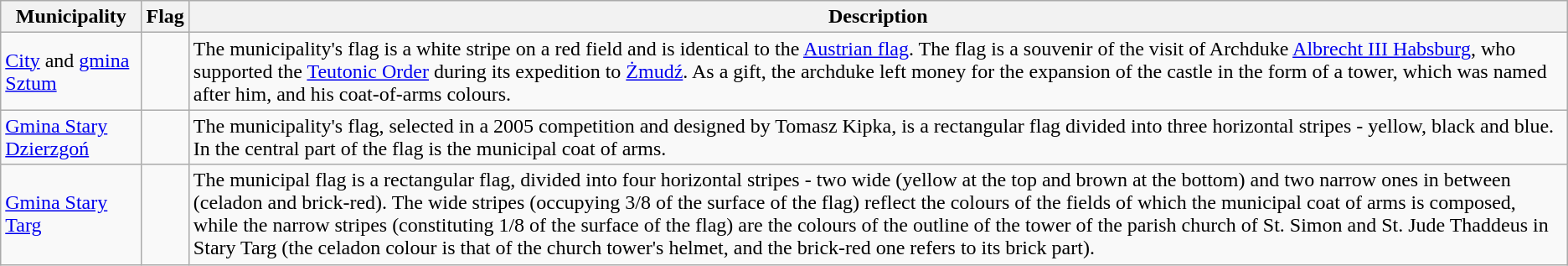<table class="wikitable">
<tr>
<th>Municipality</th>
<th>Flag</th>
<th>Description</th>
</tr>
<tr>
<td><a href='#'>City</a> and <a href='#'>gmina Sztum</a></td>
<td></td>
<td>The municipality's flag is a white stripe on a red field and is identical to the <a href='#'>Austrian flag</a>. The flag is a souvenir of the visit of Archduke <a href='#'>Albrecht III Habsburg</a>, who supported the <a href='#'>Teutonic Order</a> during its expedition to <a href='#'>Żmudź</a>. As a gift, the archduke left money for the expansion of the castle in the form of a tower, which was named after him, and his coat-of-arms colours.</td>
</tr>
<tr>
<td><a href='#'>Gmina Stary Dzierzgoń</a></td>
<td></td>
<td>The municipality's flag, selected in a 2005 competition and designed by Tomasz Kipka, is a rectangular flag divided into three horizontal stripes - yellow, black and blue. In the central part of the flag is the municipal coat of arms.</td>
</tr>
<tr>
<td><a href='#'>Gmina Stary Targ</a></td>
<td></td>
<td>The municipal flag is a rectangular flag, divided into four horizontal stripes - two wide (yellow at the top and brown at the bottom) and two narrow ones in between (celadon and brick-red). The wide stripes (occupying 3/8 of the surface of the flag) reflect the colours of the fields of which the municipal coat of arms is composed, while the narrow stripes (constituting 1/8 of the surface of the flag) are the colours of the outline of the tower of the parish church of St. Simon and St. Jude Thaddeus in Stary Targ (the celadon colour is that of the church tower's helmet, and the brick-red one refers to its brick part).</td>
</tr>
</table>
